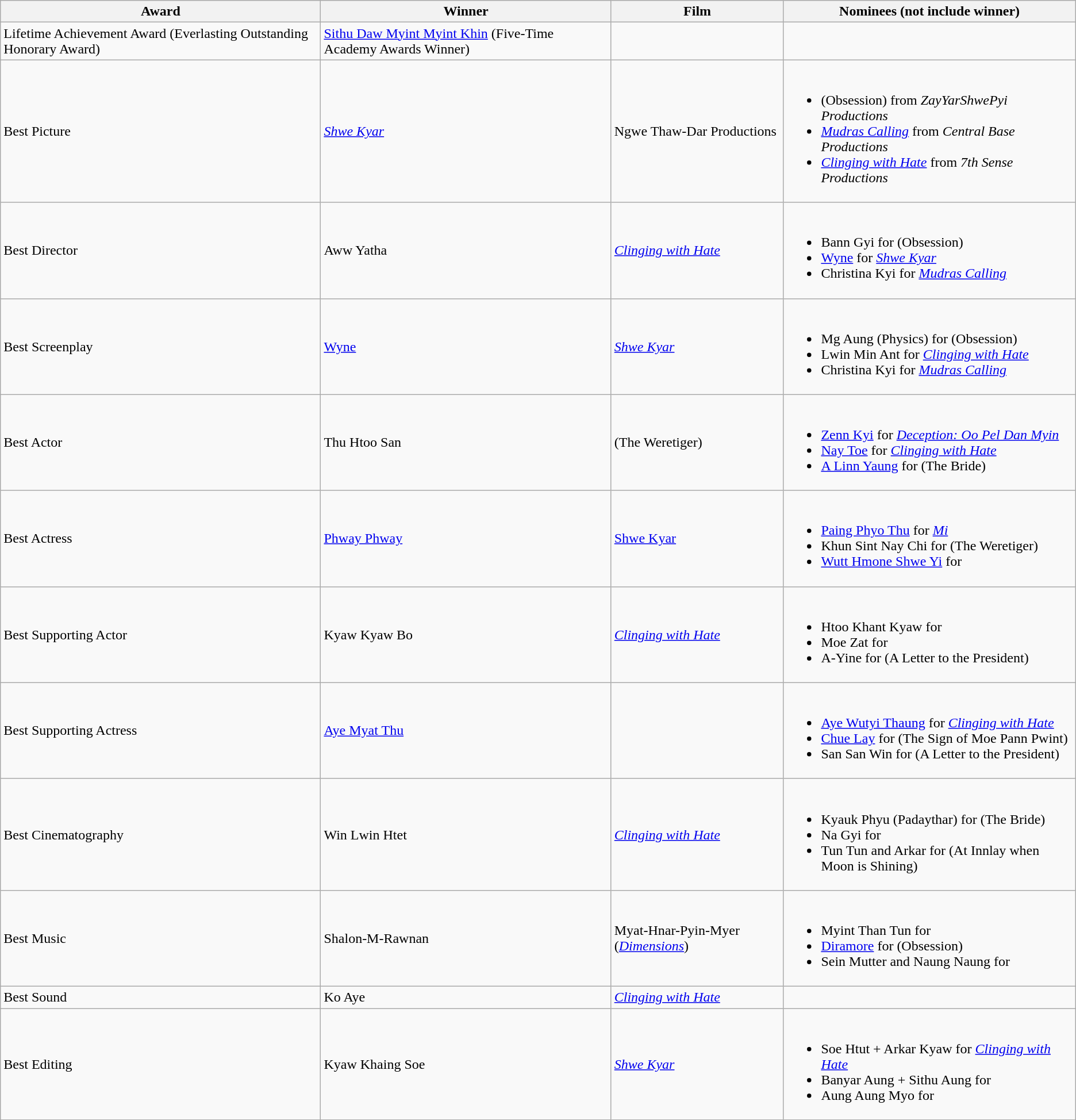<table class="wikitable sortable">
<tr>
<th>Award</th>
<th>Winner</th>
<th>Film</th>
<th>Nominees (not include winner)</th>
</tr>
<tr>
<td>Lifetime Achievement Award (Everlasting Outstanding Honorary Award)</td>
<td><a href='#'>Sithu Daw Myint Myint Khin</a> (Five-Time Academy Awards Winner)</td>
<td></td>
<td></td>
</tr>
<tr>
<td>Best Picture</td>
<td><em><a href='#'>Shwe Kyar</a></em></td>
<td>Ngwe Thaw-Dar Productions</td>
<td><br><ul><li> (Obsession) from <em>ZayYarShwePyi Productions</em></li><li><em><a href='#'>Mudras Calling</a></em> from <em>Central Base Productions</em></li><li><em><a href='#'>Clinging with Hate</a></em> from <em>7th Sense Productions</em></li></ul></td>
</tr>
<tr>
<td>Best Director</td>
<td>Aww Yatha</td>
<td><em><a href='#'>Clinging with Hate</a></em></td>
<td><br><ul><li>Bann Gyi for  (Obsession)</li><li><a href='#'>Wyne</a> for <em><a href='#'>Shwe Kyar</a></em></li><li>Christina Kyi for <em><a href='#'>Mudras Calling</a></em></li></ul></td>
</tr>
<tr>
<td>Best Screenplay</td>
<td><a href='#'>Wyne</a></td>
<td><em><a href='#'>Shwe Kyar</a></em></td>
<td><br><ul><li>Mg Aung (Physics) for  (Obsession)</li><li>Lwin Min Ant for <em><a href='#'>Clinging with Hate</a></em></li><li>Christina Kyi for <em><a href='#'>Mudras Calling</a></em></li></ul></td>
</tr>
<tr>
<td>Best Actor</td>
<td>Thu Htoo San</td>
<td> (The Weretiger)</td>
<td><br><ul><li><a href='#'>Zenn Kyi</a> for <em><a href='#'>Deception: Oo Pel Dan Myin</a></em></li><li><a href='#'>Nay Toe</a> for <em><a href='#'>Clinging with Hate</a></em></li><li><a href='#'>A Linn Yaung</a> for  (The Bride)</li></ul></td>
</tr>
<tr>
<td>Best Actress</td>
<td><a href='#'>Phway Phway</a></td>
<td><a href='#'>Shwe Kyar</a></td>
<td><br><ul><li><a href='#'>Paing Phyo Thu</a> for <em><a href='#'>Mi</a></em></li><li>Khun Sint Nay Chi for  (The Weretiger)</li><li><a href='#'>Wutt Hmone Shwe Yi</a> for </li></ul></td>
</tr>
<tr>
<td>Best Supporting Actor</td>
<td>Kyaw Kyaw Bo</td>
<td><em><a href='#'>Clinging with Hate</a></em></td>
<td><br><ul><li>Htoo Khant Kyaw for </li><li>Moe Zat for </li><li>A-Yine for  (A Letter to the President)</li></ul></td>
</tr>
<tr>
<td>Best Supporting Actress</td>
<td><a href='#'>Aye Myat Thu</a></td>
<td></td>
<td><br><ul><li><a href='#'>Aye Wutyi Thaung</a> for <em><a href='#'>Clinging with Hate</a></em></li><li><a href='#'>Chue Lay</a> for  (The Sign of Moe Pann Pwint)</li><li>San San Win for  (A Letter to the President)</li></ul></td>
</tr>
<tr>
<td>Best Cinematography</td>
<td>Win Lwin Htet</td>
<td><em><a href='#'>Clinging with Hate</a></em></td>
<td><br><ul><li>Kyauk Phyu (Padaythar) for  (The Bride)</li><li>Na Gyi for </li><li>Tun Tun and Arkar for  (At Innlay when Moon is Shining)</li></ul></td>
</tr>
<tr>
<td>Best Music</td>
<td>Shalon-M-Rawnan</td>
<td>Myat-Hnar-Pyin-Myer (<em><a href='#'>Dimensions</a></em>)</td>
<td><br><ul><li>Myint Than Tun for </li><li><a href='#'>Diramore</a> for  (Obsession)</li><li>Sein Mutter and Naung Naung for </li></ul></td>
</tr>
<tr>
<td>Best Sound</td>
<td>Ko Aye</td>
<td><em><a href='#'>Clinging with Hate</a></em></td>
<td></td>
</tr>
<tr>
<td>Best Editing</td>
<td>Kyaw Khaing Soe</td>
<td><em><a href='#'>Shwe Kyar</a></em></td>
<td><br><ul><li>Soe Htut + Arkar Kyaw for <em><a href='#'>Clinging with Hate</a></em></li><li>Banyar Aung + Sithu Aung for </li><li>Aung Aung Myo for </li></ul></td>
</tr>
</table>
